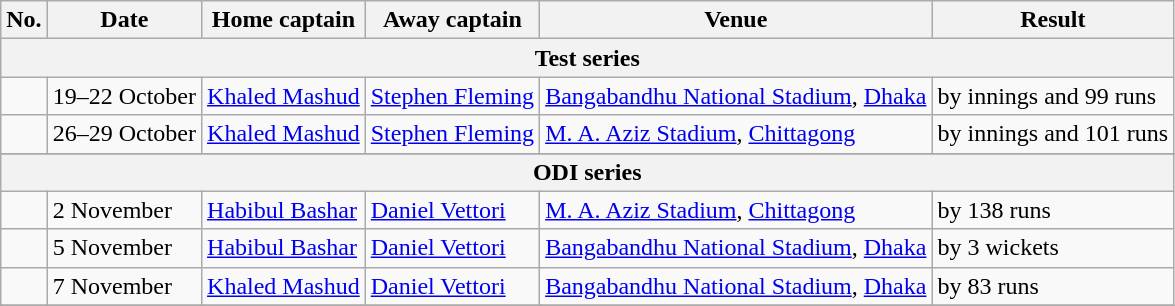<table class="wikitable">
<tr>
<th>No.</th>
<th>Date</th>
<th>Home captain</th>
<th>Away captain</th>
<th>Venue</th>
<th>Result</th>
</tr>
<tr>
<th colspan="6">Test series</th>
</tr>
<tr>
<td></td>
<td>19–22 October</td>
<td><a href='#'>Khaled Mashud</a></td>
<td><a href='#'>Stephen Fleming</a></td>
<td><a href='#'>Bangabandhu National Stadium</a>, <a href='#'>Dhaka</a></td>
<td> by innings and 99 runs</td>
</tr>
<tr>
<td></td>
<td>26–29 October</td>
<td><a href='#'>Khaled Mashud</a></td>
<td><a href='#'>Stephen Fleming</a></td>
<td><a href='#'>M. A. Aziz Stadium</a>, <a href='#'>Chittagong</a></td>
<td> by innings and 101 runs</td>
</tr>
<tr>
</tr>
<tr>
<th colspan="6">ODI series</th>
</tr>
<tr>
<td></td>
<td>2 November</td>
<td><a href='#'>Habibul Bashar</a></td>
<td><a href='#'>Daniel Vettori</a></td>
<td><a href='#'>M. A. Aziz Stadium</a>, <a href='#'>Chittagong</a></td>
<td> by 138 runs</td>
</tr>
<tr>
<td></td>
<td>5 November</td>
<td><a href='#'>Habibul Bashar</a></td>
<td><a href='#'>Daniel Vettori</a></td>
<td><a href='#'>Bangabandhu National Stadium</a>, <a href='#'>Dhaka</a></td>
<td> by 3 wickets</td>
</tr>
<tr>
<td></td>
<td>7 November</td>
<td><a href='#'>Khaled Mashud</a></td>
<td><a href='#'>Daniel Vettori</a></td>
<td><a href='#'>Bangabandhu National Stadium</a>, <a href='#'>Dhaka</a></td>
<td> by 83 runs</td>
</tr>
<tr>
</tr>
</table>
